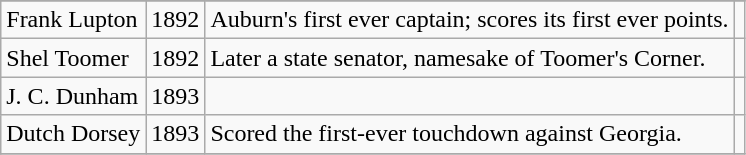<table class="wikitable sortable">
<tr>
</tr>
<tr>
<td>Frank Lupton</td>
<td>1892</td>
<td>Auburn's first ever captain; scores its first ever points.</td>
<td></td>
</tr>
<tr>
<td>Shel Toomer</td>
<td>1892</td>
<td>Later a state senator, namesake of Toomer's Corner.</td>
<td></td>
</tr>
<tr>
<td>J. C. Dunham</td>
<td>1893</td>
<td></td>
<td></td>
</tr>
<tr>
<td>Dutch Dorsey</td>
<td>1893</td>
<td>Scored the first-ever touchdown against Georgia.</td>
<td></td>
</tr>
<tr>
</tr>
</table>
